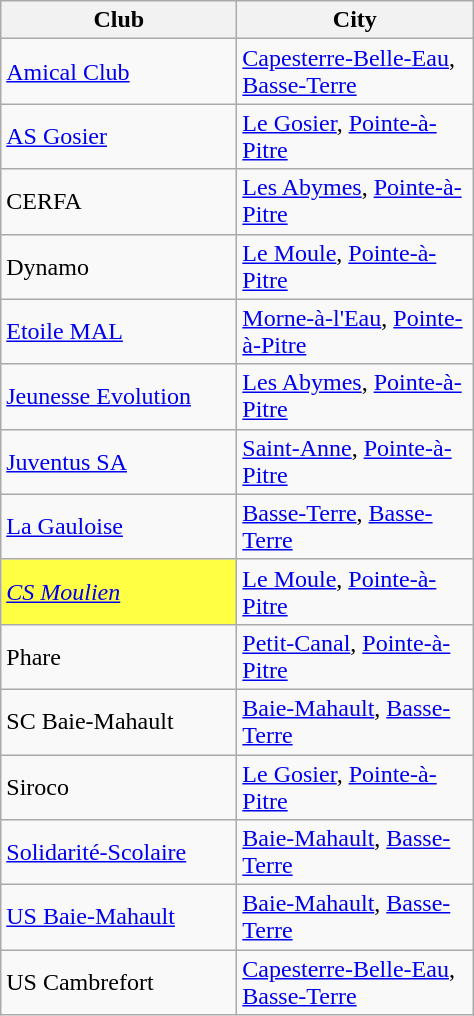<table class="wikitable">
<tr>
<th width="150px">Club</th>
<th width="150px">City</th>
</tr>
<tr>
<td><a href='#'>Amical Club</a></td>
<td><a href='#'>Capesterre-Belle-Eau</a>, <a href='#'>Basse-Terre</a></td>
</tr>
<tr>
<td><a href='#'>AS Gosier</a></td>
<td><a href='#'>Le Gosier</a>, <a href='#'>Pointe-à-Pitre</a></td>
</tr>
<tr>
<td>CERFA</td>
<td><a href='#'>Les Abymes</a>, <a href='#'>Pointe-à-Pitre</a></td>
</tr>
<tr>
<td>Dynamo</td>
<td><a href='#'>Le Moule</a>, <a href='#'>Pointe-à-Pitre</a></td>
</tr>
<tr>
<td><a href='#'>Etoile MAL</a></td>
<td><a href='#'>Morne-à-l'Eau</a>, <a href='#'>Pointe-à-Pitre</a></td>
</tr>
<tr>
<td><a href='#'>Jeunesse Evolution</a></td>
<td><a href='#'>Les Abymes</a>, <a href='#'>Pointe-à-Pitre</a></td>
</tr>
<tr>
<td><a href='#'>Juventus SA</a></td>
<td><a href='#'>Saint-Anne</a>, <a href='#'>Pointe-à-Pitre</a></td>
</tr>
<tr>
<td><a href='#'>La Gauloise</a></td>
<td><a href='#'>Basse-Terre</a>, <a href='#'>Basse-Terre</a></td>
</tr>
<tr>
<td style="background:#FFFF44"><em><a href='#'>CS Moulien</a></em></td>
<td><a href='#'>Le Moule</a>, <a href='#'>Pointe-à-Pitre</a></td>
</tr>
<tr>
<td>Phare</td>
<td><a href='#'>Petit-Canal</a>, <a href='#'>Pointe-à-Pitre</a></td>
</tr>
<tr>
<td>SC Baie-Mahault</td>
<td><a href='#'>Baie-Mahault</a>, <a href='#'>Basse-Terre</a></td>
</tr>
<tr>
<td>Siroco</td>
<td><a href='#'>Le Gosier</a>, <a href='#'>Pointe-à-Pitre</a></td>
</tr>
<tr>
<td><a href='#'>Solidarité-Scolaire</a></td>
<td><a href='#'>Baie-Mahault</a>, <a href='#'>Basse-Terre</a></td>
</tr>
<tr>
<td><a href='#'>US Baie-Mahault</a></td>
<td><a href='#'>Baie-Mahault</a>, <a href='#'>Basse-Terre</a></td>
</tr>
<tr>
<td>US Cambrefort</td>
<td><a href='#'>Capesterre-Belle-Eau</a>, <a href='#'>Basse-Terre</a></td>
</tr>
</table>
